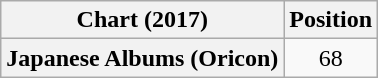<table class="wikitable sortable plainrowheaders" style="text-align:center">
<tr>
<th scope="col">Chart (2017)</th>
<th scope="col">Position</th>
</tr>
<tr>
<th scope="row">Japanese Albums (Oricon)</th>
<td>68</td>
</tr>
</table>
